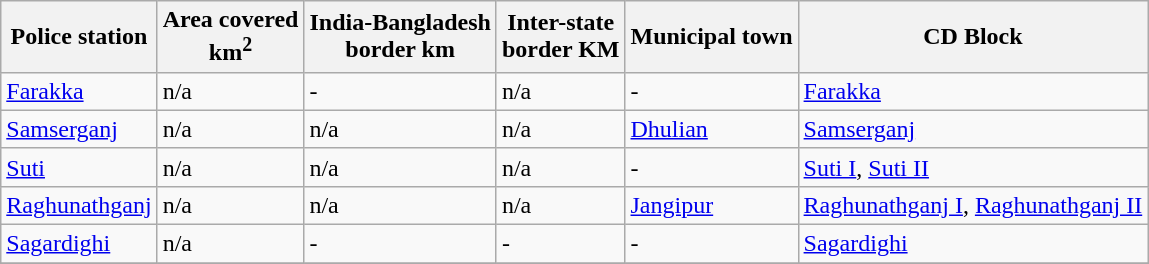<table class="wikitable sortable">
<tr>
<th>Police station</th>
<th>Area covered<br>km<sup>2</sup></th>
<th>India-Bangladesh<br> border km</th>
<th>Inter-state<br>border KM</th>
<th>Municipal town</th>
<th>CD Block</th>
</tr>
<tr>
<td><a href='#'>Farakka</a></td>
<td>n/a</td>
<td>-</td>
<td>n/a</td>
<td>-</td>
<td><a href='#'>Farakka</a></td>
</tr>
<tr>
<td><a href='#'>Samserganj</a></td>
<td>n/a</td>
<td>n/a</td>
<td>n/a</td>
<td><a href='#'>Dhulian</a></td>
<td><a href='#'>Samserganj</a></td>
</tr>
<tr>
<td><a href='#'>Suti</a></td>
<td>n/a</td>
<td>n/a</td>
<td>n/a</td>
<td>-</td>
<td><a href='#'>Suti I</a>, <a href='#'>Suti II</a></td>
</tr>
<tr>
<td><a href='#'>Raghunathganj</a></td>
<td>n/a</td>
<td>n/a</td>
<td>n/a</td>
<td><a href='#'>Jangipur</a></td>
<td><a href='#'>Raghunathganj I</a>, <a href='#'>Raghunathganj II</a></td>
</tr>
<tr>
<td><a href='#'>Sagardighi</a></td>
<td>n/a</td>
<td>-</td>
<td>-</td>
<td>-</td>
<td><a href='#'>Sagardighi</a></td>
</tr>
<tr>
</tr>
</table>
